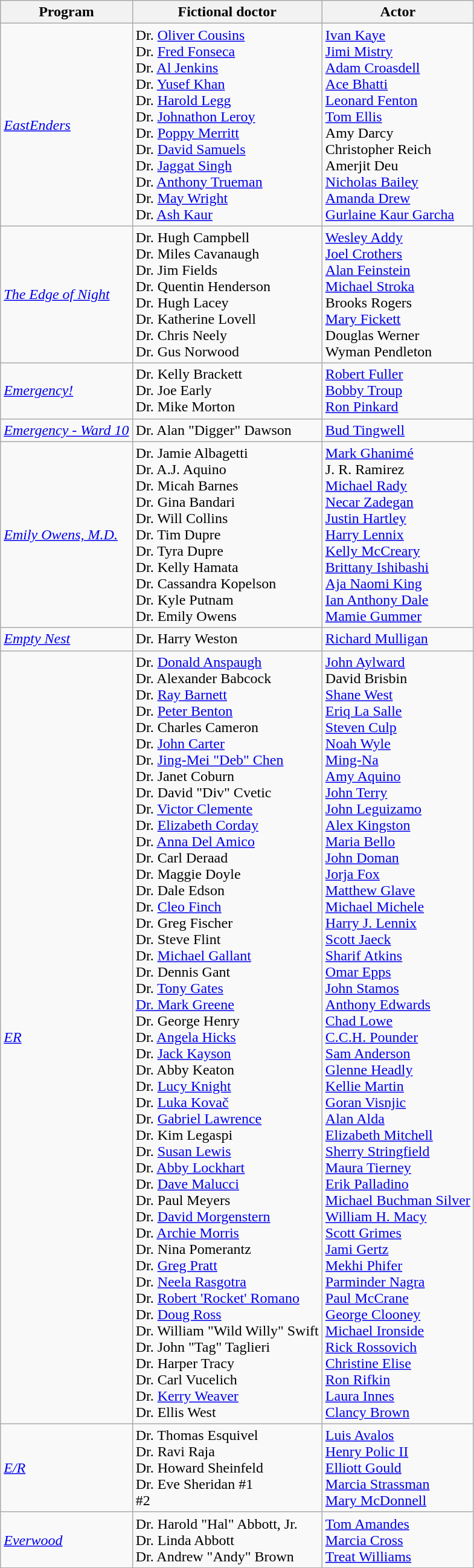<table class="wikitable">
<tr>
<th>Program</th>
<th>Fictional doctor</th>
<th>Actor</th>
</tr>
<tr>
<td><em><a href='#'>EastEnders</a></em></td>
<td>Dr. <a href='#'>Oliver Cousins</a><br>Dr. <a href='#'>Fred Fonseca</a><br>Dr. <a href='#'>Al Jenkins</a><br>Dr. <a href='#'>Yusef Khan</a><br>Dr. <a href='#'>Harold Legg</a><br>Dr. <a href='#'>Johnathon Leroy</a><br>Dr. <a href='#'>Poppy Merritt</a><br>Dr. <a href='#'>David Samuels</a><br>Dr. <a href='#'>Jaggat Singh</a><br>Dr. <a href='#'>Anthony Trueman</a><br>Dr. <a href='#'>May Wright</a> <br> Dr. <a href='#'>Ash Kaur</a></td>
<td><a href='#'>Ivan Kaye</a><br> <a href='#'>Jimi Mistry</a><br><a href='#'>Adam Croasdell</a><br><a href='#'>Ace Bhatti</a><br><a href='#'>Leonard Fenton</a><br><a href='#'>Tom Ellis</a><br>Amy Darcy<br>Christopher Reich<br>Amerjit Deu<br><a href='#'>Nicholas Bailey</a><br><a href='#'>Amanda Drew</a> <br> <a href='#'>Gurlaine Kaur Garcha</a></td>
</tr>
<tr>
<td><em><a href='#'>The Edge of Night</a></em></td>
<td>Dr. Hugh Campbell<br>Dr. Miles Cavanaugh<br>Dr. Jim Fields<br>Dr. Quentin Henderson<br>Dr. Hugh Lacey<br>Dr. Katherine Lovell<br>Dr. Chris Neely<br>Dr. Gus Norwood</td>
<td><a href='#'>Wesley Addy</a><br><a href='#'>Joel Crothers</a><br><a href='#'>Alan Feinstein</a><br><a href='#'>Michael Stroka</a><br>Brooks Rogers<br><a href='#'>Mary Fickett</a><br>Douglas Werner<br>Wyman Pendleton</td>
</tr>
<tr>
<td><em><a href='#'>Emergency!</a></em></td>
<td>Dr. Kelly Brackett<br>Dr. Joe Early<br>Dr. Mike Morton</td>
<td><a href='#'>Robert Fuller</a><br><a href='#'>Bobby Troup</a><br><a href='#'>Ron Pinkard</a></td>
</tr>
<tr>
<td><em><a href='#'>Emergency - Ward 10</a></em></td>
<td>Dr. Alan "Digger" Dawson</td>
<td><a href='#'>Bud Tingwell</a></td>
</tr>
<tr>
<td><em><a href='#'>Emily Owens, M.D.</a></em></td>
<td>Dr. Jamie Albagetti<br>Dr. A.J. Aquino<br>Dr. Micah Barnes<br>Dr. Gina Bandari<br>Dr. Will Collins<br>Dr. Tim Dupre<br>Dr. Tyra Dupre<br>Dr. Kelly Hamata<br>Dr. Cassandra Kopelson<br>Dr. Kyle Putnam<br>Dr. Emily Owens</td>
<td><a href='#'>Mark Ghanimé</a><br>J. R. Ramirez<br><a href='#'>Michael Rady</a><br><a href='#'>Necar Zadegan</a><br><a href='#'>Justin Hartley</a><br><a href='#'>Harry Lennix</a><br><a href='#'>Kelly McCreary</a><br><a href='#'>Brittany Ishibashi</a><br><a href='#'>Aja Naomi King</a><br><a href='#'>Ian Anthony Dale</a><br><a href='#'>Mamie Gummer</a></td>
</tr>
<tr>
<td><em><a href='#'>Empty Nest</a></em></td>
<td>Dr. Harry Weston</td>
<td><a href='#'>Richard Mulligan</a></td>
</tr>
<tr>
<td><em><a href='#'>ER</a></em></td>
<td>Dr. <a href='#'>Donald Anspaugh</a><br>Dr. Alexander Babcock<br>Dr. <a href='#'>Ray Barnett</a><br>Dr. <a href='#'>Peter Benton</a><br>Dr. Charles Cameron<br>Dr. <a href='#'>John Carter</a><br>Dr. <a href='#'>Jing-Mei "Deb" Chen</a><br>Dr. Janet Coburn<br>Dr. David "Div" Cvetic<br>Dr. <a href='#'>Victor Clemente</a><br>Dr. <a href='#'>Elizabeth Corday</a><br>Dr. <a href='#'>Anna Del Amico</a><br>Dr. Carl Deraad<br>Dr. Maggie Doyle<br>Dr. Dale Edson<br>Dr. <a href='#'>Cleo Finch</a><br>Dr. Greg Fischer<br>Dr. Steve Flint<br>Dr. <a href='#'>Michael Gallant</a><br>Dr. Dennis Gant<br>Dr. <a href='#'>Tony Gates</a><br><a href='#'>Dr. Mark Greene</a><br>Dr. George Henry<br>Dr. <a href='#'>Angela Hicks</a><br>Dr. <a href='#'>Jack Kayson</a><br>Dr. Abby Keaton<br>Dr. <a href='#'>Lucy Knight</a><br>Dr. <a href='#'>Luka Kovač</a><br>Dr. <a href='#'>Gabriel Lawrence</a><br>Dr. Kim Legaspi<br>Dr. <a href='#'>Susan Lewis</a><br>Dr. <a href='#'>Abby Lockhart</a><br>Dr. <a href='#'>Dave Malucci</a><br>Dr. Paul Meyers<br>Dr. <a href='#'>David Morgenstern</a><br>Dr. <a href='#'>Archie Morris</a><br>Dr. Nina Pomerantz<br>Dr. <a href='#'>Greg Pratt</a><br>Dr. <a href='#'>Neela Rasgotra</a><br>Dr. <a href='#'>Robert 'Rocket' Romano</a><br>Dr. <a href='#'>Doug Ross</a><br>Dr. William "Wild Willy" Swift<br>Dr. John "Tag" Taglieri<br>Dr. Harper Tracy<br>Dr. Carl Vucelich<br>Dr. <a href='#'>Kerry Weaver</a><br>Dr. Ellis West</td>
<td><a href='#'>John Aylward</a><br>David Brisbin<br><a href='#'>Shane West</a><br><a href='#'>Eriq La Salle</a><br><a href='#'>Steven Culp</a><br><a href='#'>Noah Wyle</a><br><a href='#'>Ming-Na</a><br><a href='#'>Amy Aquino</a><br><a href='#'>John Terry</a><br><a href='#'>John Leguizamo</a><br><a href='#'>Alex Kingston</a><br><a href='#'>Maria Bello</a><br><a href='#'>John Doman</a><br><a href='#'>Jorja Fox</a><br><a href='#'>Matthew Glave</a><br><a href='#'>Michael Michele</a><br><a href='#'>Harry J. Lennix</a><br><a href='#'>Scott Jaeck</a><br><a href='#'>Sharif Atkins</a><br><a href='#'>Omar Epps</a><br><a href='#'>John Stamos</a><br><a href='#'>Anthony Edwards</a><br><a href='#'>Chad Lowe</a><br><a href='#'>C.C.H. Pounder</a><br><a href='#'>Sam Anderson</a><br><a href='#'>Glenne Headly</a><br><a href='#'>Kellie Martin</a><br><a href='#'>Goran Visnjic</a><br><a href='#'>Alan Alda</a><br><a href='#'>Elizabeth Mitchell</a><br><a href='#'>Sherry Stringfield</a><br><a href='#'>Maura Tierney</a><br><a href='#'>Erik Palladino</a><br><a href='#'>Michael Buchman Silver</a><br><a href='#'>William H. Macy</a><br><a href='#'>Scott Grimes</a><br><a href='#'>Jami Gertz</a><br><a href='#'>Mekhi Phifer</a><br><a href='#'>Parminder Nagra</a><br><a href='#'>Paul McCrane</a><br><a href='#'>George Clooney</a><br><a href='#'>Michael Ironside</a><br><a href='#'>Rick Rossovich</a><br><a href='#'>Christine Elise</a><br><a href='#'>Ron Rifkin</a><br><a href='#'>Laura Innes</a><br><a href='#'>Clancy Brown</a></td>
</tr>
<tr>
<td><em><a href='#'>E/R</a></em></td>
<td>Dr. Thomas Esquivel<br>Dr. Ravi Raja<br>Dr. Howard Sheinfeld<br>Dr. Eve Sheridan #1<br>#2<br></td>
<td><a href='#'>Luis Avalos</a><br><a href='#'>Henry Polic II</a><br><a href='#'>Elliott Gould</a><br><a href='#'>Marcia Strassman</a><br><a href='#'>Mary McDonnell</a></td>
</tr>
<tr>
<td><em><a href='#'>Everwood</a></em></td>
<td>Dr. Harold "Hal" Abbott, Jr.<br>Dr. Linda Abbott<br>Dr. Andrew "Andy" Brown</td>
<td><a href='#'>Tom Amandes</a><br><a href='#'>Marcia Cross</a><br><a href='#'>Treat Williams</a></td>
</tr>
<tr>
</tr>
</table>
